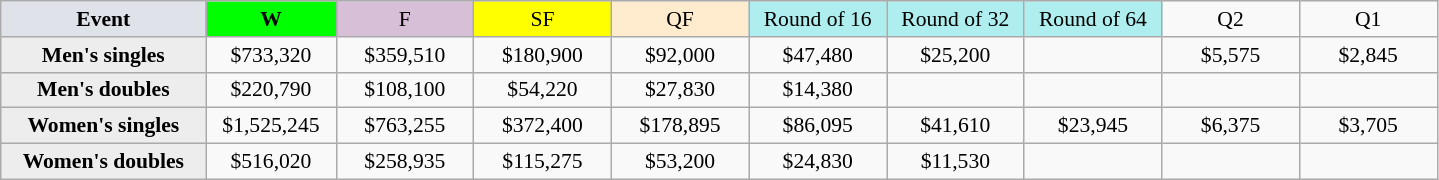<table class=wikitable style=font-size:90%;text-align:center>
<tr>
<td width=130 bgcolor=dfe2e9><strong>Event</strong></td>
<td width=80 bgcolor=lime><strong>W</strong></td>
<td width=85 bgcolor=thistle>F</td>
<td width=85 bgcolor=ffff00>SF</td>
<td width=85 bgcolor=ffebcd>QF</td>
<td width=85 bgcolor=afeeee>Round of 16</td>
<td width=85 bgcolor=afeeee>Round of 32</td>
<td width=85 bgcolor=afeeee>Round of 64</td>
<td width=85>Q2</td>
<td width=85>Q1</td>
</tr>
<tr>
<th style=background:#ededed>Men's singles</th>
<td>$733,320</td>
<td>$359,510</td>
<td>$180,900</td>
<td>$92,000</td>
<td>$47,480</td>
<td>$25,200</td>
<td></td>
<td>$5,575</td>
<td>$2,845</td>
</tr>
<tr>
<th style=background:#ededed>Men's doubles</th>
<td>$220,790</td>
<td>$108,100</td>
<td>$54,220</td>
<td>$27,830</td>
<td>$14,380</td>
<td></td>
<td></td>
<td></td>
<td></td>
</tr>
<tr>
<th style=background:#ededed>Women's singles</th>
<td>$1,525,245</td>
<td>$763,255</td>
<td>$372,400</td>
<td>$178,895</td>
<td>$86,095</td>
<td>$41,610</td>
<td>$23,945</td>
<td>$6,375</td>
<td>$3,705</td>
</tr>
<tr>
<th style=background:#ededed>Women's doubles</th>
<td>$516,020</td>
<td>$258,935</td>
<td>$115,275</td>
<td>$53,200</td>
<td>$24,830</td>
<td>$11,530</td>
<td></td>
<td></td>
<td></td>
</tr>
</table>
